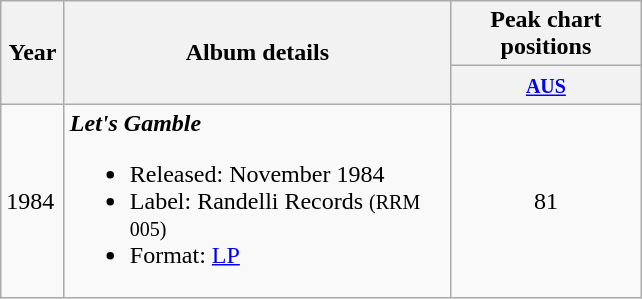<table class="wikitable" border="1">
<tr>
<th rowspan="2" width="35px">Year</th>
<th rowspan="2" width="250px">Album details</th>
<th colspan="1" width="120px">Peak chart positions</th>
</tr>
<tr>
<th width="30px"><small><a href='#'>AUS</a><br></small></th>
</tr>
<tr>
<td>1984</td>
<td><strong><em>Let's Gamble</em></strong><br><ul><li>Released: November 1984</li><li>Label:  Randelli Records <small>(RRM 005)</small></li><li>Format: <a href='#'>LP</a></li></ul></td>
<td style="text-align:center;">81</td>
</tr>
</table>
